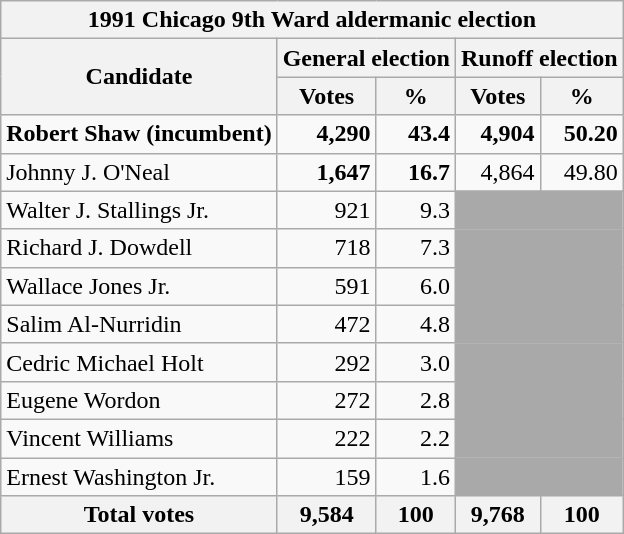<table class=wikitable>
<tr>
<th colspan=5>1991 Chicago 9th Ward aldermanic election</th>
</tr>
<tr>
<th colspan=1 rowspan=2>Candidate</th>
<th colspan=2><strong>General election</strong></th>
<th colspan=2><strong>Runoff election</strong></th>
</tr>
<tr>
<th>Votes</th>
<th>%</th>
<th>Votes</th>
<th>%</th>
</tr>
<tr>
<td><strong>Robert Shaw (incumbent)</strong></td>
<td align="right"><strong>4,290</strong></td>
<td align="right"><strong>43.4</strong></td>
<td align="right"><strong>4,904</strong></td>
<td align="right"><strong>50.20 </strong></td>
</tr>
<tr>
<td>Johnny J. O'Neal</td>
<td align="right"><strong>1,647</strong></td>
<td align="right"><strong>16.7</strong></td>
<td align="right">4,864</td>
<td align="right">49.80</td>
</tr>
<tr>
<td>Walter J. Stallings Jr.</td>
<td align="right">921</td>
<td align="right">9.3</td>
<td colspan=2 bgcolor=darkgray></td>
</tr>
<tr>
<td>Richard J. Dowdell</td>
<td align="right">718</td>
<td align="right">7.3</td>
<td colspan=2 bgcolor=darkgray></td>
</tr>
<tr>
<td>Wallace Jones Jr.</td>
<td align="right">591</td>
<td align="right">6.0</td>
<td colspan=2 bgcolor=darkgray></td>
</tr>
<tr>
<td>Salim Al-Nurridin</td>
<td align="right">472</td>
<td align="right">4.8</td>
<td colspan=2 bgcolor=darkgray></td>
</tr>
<tr>
<td>Cedric Michael Holt</td>
<td align="right">292</td>
<td align="right">3.0</td>
<td colspan=2 bgcolor=darkgray></td>
</tr>
<tr>
<td>Eugene Wordon</td>
<td align="right">272</td>
<td align="right">2.8</td>
<td colspan=2 bgcolor=darkgray></td>
</tr>
<tr>
<td>Vincent Williams</td>
<td align="right">222</td>
<td align="right">2.2</td>
<td colspan=2 bgcolor=darkgray></td>
</tr>
<tr>
<td>Ernest Washington Jr.</td>
<td align="right">159</td>
<td align="right">1.6</td>
<td colspan=2 bgcolor=darkgray></td>
</tr>
<tr>
<th>Total votes</th>
<th>9,584</th>
<th>100</th>
<th>9,768</th>
<th>100</th>
</tr>
</table>
